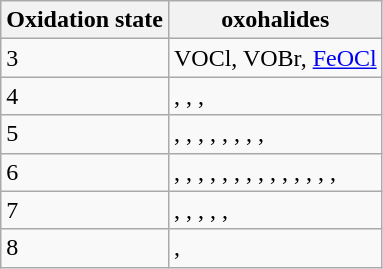<table class="wikitable">
<tr>
<th>Oxidation state</th>
<th>oxohalides</th>
</tr>
<tr>
<td>3</td>
<td>VOCl, VOBr, <a href='#'>FeOCl</a></td>
</tr>
<tr>
<td>4</td>
<td>, , , </td>
</tr>
<tr>
<td>5</td>
<td>, , , , , , , , </td>
</tr>
<tr>
<td>6</td>
<td>, , , , , , , , , , , , , , </td>
</tr>
<tr>
<td>7</td>
<td>, , , , , </td>
</tr>
<tr>
<td>8</td>
<td>, </td>
</tr>
</table>
